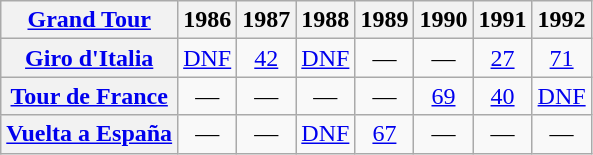<table class="wikitable plainrowheaders">
<tr>
<th scope="col"><a href='#'>Grand Tour</a></th>
<th scope="col">1986</th>
<th scope="col">1987</th>
<th scope="col">1988</th>
<th scope="col">1989</th>
<th scope="col">1990</th>
<th scope="col">1991</th>
<th scope="col">1992</th>
</tr>
<tr style="text-align:center;">
<th scope="row"> <a href='#'>Giro d'Italia</a></th>
<td style="text-align:center;"><a href='#'>DNF</a></td>
<td style="text-align:center;"><a href='#'>42</a></td>
<td style="text-align:center;"><a href='#'>DNF</a></td>
<td>—</td>
<td>—</td>
<td style="text-align:center;"><a href='#'>27</a></td>
<td style="text-align:center;"><a href='#'>71</a></td>
</tr>
<tr style="text-align:center;">
<th scope="row"> <a href='#'>Tour de France</a></th>
<td>—</td>
<td>—</td>
<td>—</td>
<td>—</td>
<td style="text-align:center;"><a href='#'>69</a></td>
<td style="text-align:center;"><a href='#'>40</a></td>
<td style="text-align:center;"><a href='#'>DNF</a></td>
</tr>
<tr style="text-align:center;">
<th scope="row"> <a href='#'>Vuelta a España</a></th>
<td>—</td>
<td>—</td>
<td style="text-align:center;"><a href='#'>DNF</a></td>
<td style="text-align:center;"><a href='#'>67</a></td>
<td>—</td>
<td>—</td>
<td>—</td>
</tr>
</table>
